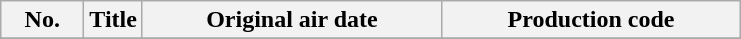<table class="wikitable plainrowheaders"; margin:auto; background:#FFF;">
<tr>
<th style="width:3em;">No.</th>
<th>Title</th>
<th style="width:12em;">Original air date</th>
<th style="width:12em;">Production code</th>
</tr>
<tr>
</tr>
</table>
